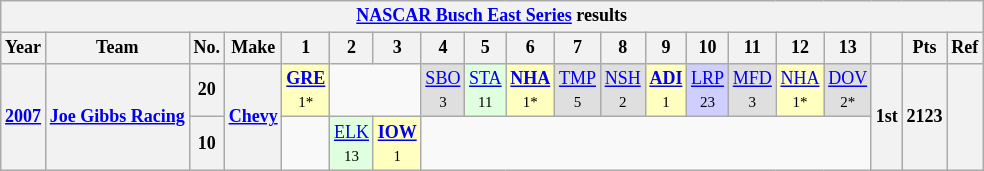<table class="wikitable" style="text-align:center; font-size:75%">
<tr>
<th colspan=20><a href='#'>NASCAR Busch East Series</a> results</th>
</tr>
<tr>
<th>Year</th>
<th>Team</th>
<th>No.</th>
<th>Make</th>
<th>1</th>
<th>2</th>
<th>3</th>
<th>4</th>
<th>5</th>
<th>6</th>
<th>7</th>
<th>8</th>
<th>9</th>
<th>10</th>
<th>11</th>
<th>12</th>
<th>13</th>
<th></th>
<th>Pts</th>
<th>Ref</th>
</tr>
<tr>
<th rowspan=2><a href='#'>2007</a></th>
<th rowspan=2><a href='#'>Joe Gibbs Racing</a></th>
<th>20</th>
<th rowspan=2><a href='#'>Chevy</a></th>
<td style="background:#FFFFBF;"><strong><a href='#'>GRE</a></strong><br><small>1*</small></td>
<td colspan=2></td>
<td style="background:#DFDFDF;"><a href='#'>SBO</a><br><small>3</small></td>
<td style="background:#DFFFDF;"><a href='#'>STA</a><br><small>11</small></td>
<td style="background:#FFFFBF;"><strong><a href='#'>NHA</a></strong><br><small>1*</small></td>
<td style="background:#DFDFDF;"><a href='#'>TMP</a><br><small>5</small></td>
<td style="background:#DFDFDF;"><a href='#'>NSH</a><br><small>2</small></td>
<td style="background:#FFFFBF;"><strong><a href='#'>ADI</a></strong><br><small>1</small></td>
<td style="background:#CFCFFF;"><a href='#'>LRP</a><br><small>23</small></td>
<td style="background:#DFDFDF;"><a href='#'>MFD</a><br><small>3</small></td>
<td style="background:#FFFFBF;"><a href='#'>NHA</a><br><small>1*</small></td>
<td style="background:#DFDFDF;"><a href='#'>DOV</a><br><small>2*</small></td>
<th rowspan=2>1st</th>
<th rowspan=2>2123</th>
<th rowspan=2></th>
</tr>
<tr>
<th>10</th>
<td></td>
<td style="background:#DFFFDF;"><a href='#'>ELK</a><br><small>13</small></td>
<td style="background:#FFFFBF;"><strong><a href='#'>IOW</a></strong><br><small>1</small></td>
<td colspan=10></td>
</tr>
</table>
